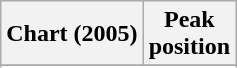<table class="wikitable sortable plainrowheaders">
<tr>
<th scope="col">Chart (2005)</th>
<th scope="col">Peak<br>position</th>
</tr>
<tr>
</tr>
<tr>
</tr>
<tr>
</tr>
</table>
